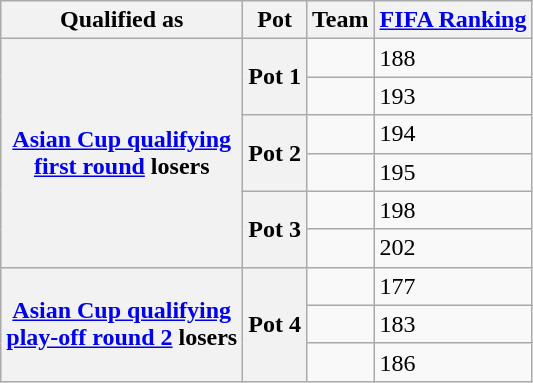<table class="wikitable">
<tr>
<th>Qualified as</th>
<th>Pot</th>
<th>Team</th>
<th><a href='#'>FIFA Ranking</a></th>
</tr>
<tr>
<th rowspan=6><a href='#'>Asian Cup qualifying<br>first round</a> losers</th>
<th rowspan=2>Pot 1</th>
<td></td>
<td>188</td>
</tr>
<tr>
<td></td>
<td>193</td>
</tr>
<tr>
<th rowspan=2>Pot 2</th>
<td></td>
<td>194</td>
</tr>
<tr>
<td></td>
<td>195</td>
</tr>
<tr>
<th rowspan=2>Pot 3</th>
<td></td>
<td>198</td>
</tr>
<tr>
<td></td>
<td>202</td>
</tr>
<tr>
<th rowspan=3><a href='#'>Asian Cup qualifying<br>play-off round 2</a> losers</th>
<th rowspan=3>Pot 4</th>
<td></td>
<td>177</td>
</tr>
<tr>
<td></td>
<td>183</td>
</tr>
<tr>
<td></td>
<td>186</td>
</tr>
</table>
